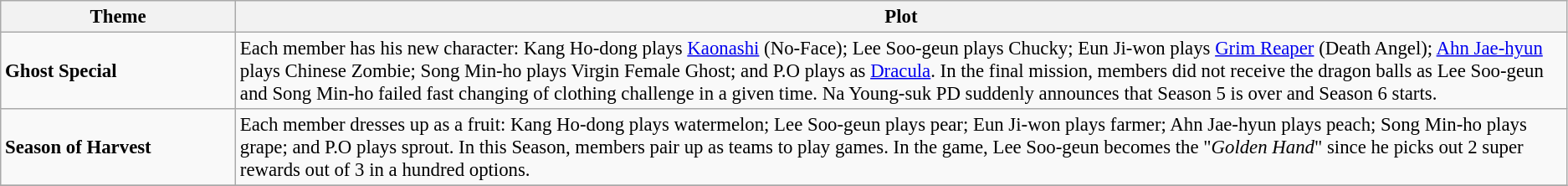<table class="wikitable" style="font-size:95%">
<tr>
<th style="width:15%;">Theme</th>
<th style="width:85%;">Plot</th>
</tr>
<tr>
<td><strong>Ghost Special</strong></td>
<td>Each member has his new character: Kang Ho-dong plays <a href='#'>Kaonashi</a> (No-Face); Lee Soo-geun plays Chucky; Eun Ji-won plays <a href='#'>Grim Reaper</a> (Death Angel); <a href='#'>Ahn Jae-hyun</a> plays Chinese Zombie;  Song Min-ho plays Virgin Female Ghost; and P.O plays as <a href='#'>Dracula</a>. In the final mission, members did not receive the dragon balls as Lee Soo-geun and Song Min-ho failed fast changing of clothing challenge in a given time. Na Young-suk PD suddenly announces that Season 5 is over and Season 6 starts.</td>
</tr>
<tr>
<td><strong>Season of Harvest</strong></td>
<td>Each member dresses up as a fruit: Kang Ho-dong plays watermelon; Lee Soo-geun plays pear; Eun Ji-won plays farmer; Ahn Jae-hyun plays peach; Song Min-ho plays grape; and P.O plays sprout. In this Season, members pair up as teams to play games. In the game, Lee Soo-geun becomes the "<em>Golden Hand</em>" since he picks out 2 super rewards out of 3 in a hundred options.</td>
</tr>
<tr>
</tr>
</table>
